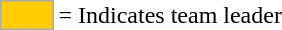<table>
<tr>
<td style="background:#fc0; border:1px solid #aaa; width:2em;"></td>
<td>= Indicates team leader</td>
</tr>
</table>
